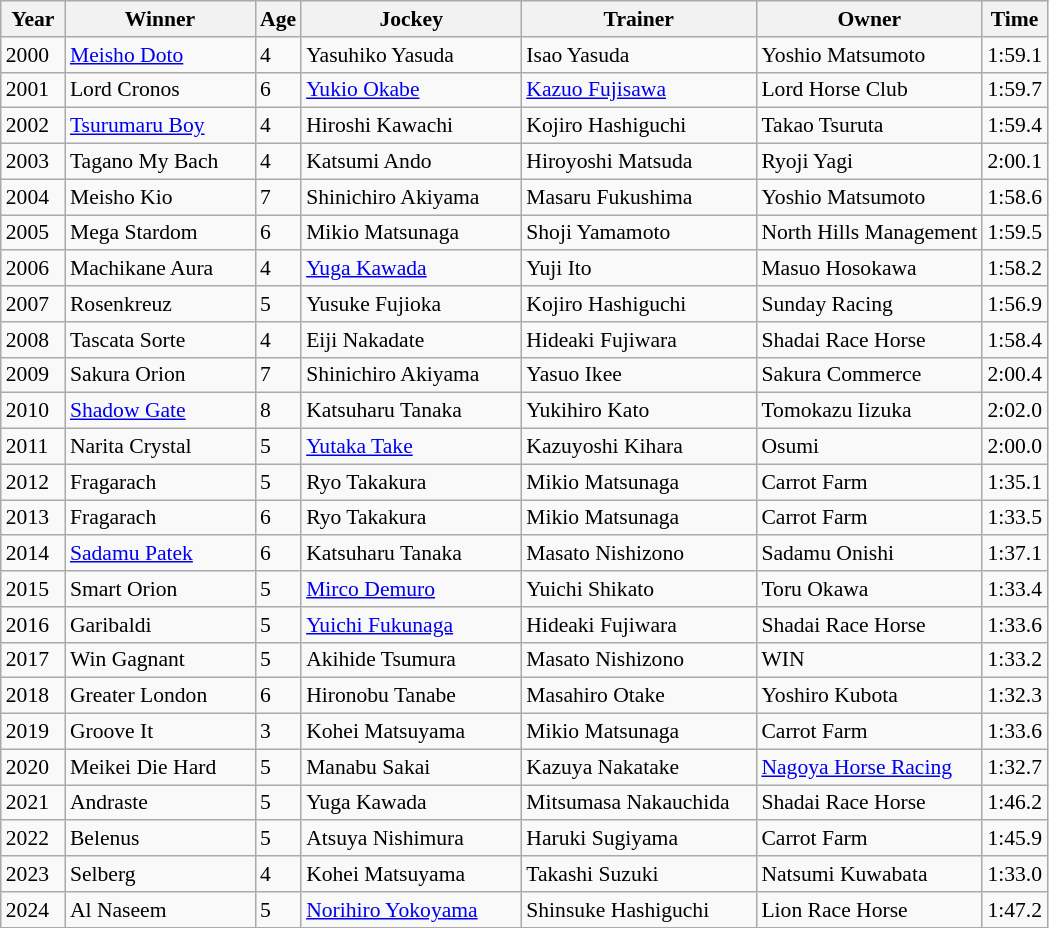<table class="wikitable sortable" style="font-size:90%">
<tr>
<th width="36px">Year<br></th>
<th width="120px">Winner<br></th>
<th>Age<br></th>
<th width="140px">Jockey<br></th>
<th width="150px">Trainer<br></th>
<th>Owner</th>
<th>Time<br></th>
</tr>
<tr>
<td>2000</td>
<td><a href='#'>Meisho Doto</a></td>
<td>4</td>
<td>Yasuhiko Yasuda</td>
<td>Isao Yasuda</td>
<td>Yoshio Matsumoto</td>
<td>1:59.1</td>
</tr>
<tr>
<td>2001</td>
<td>Lord Cronos</td>
<td>6</td>
<td><a href='#'>Yukio Okabe</a></td>
<td><a href='#'>Kazuo Fujisawa</a></td>
<td>Lord Horse Club</td>
<td>1:59.7</td>
</tr>
<tr>
<td>2002</td>
<td><a href='#'>Tsurumaru Boy</a></td>
<td>4</td>
<td>Hiroshi Kawachi</td>
<td>Kojiro Hashiguchi</td>
<td>Takao Tsuruta</td>
<td>1:59.4</td>
</tr>
<tr>
<td>2003</td>
<td>Tagano My Bach</td>
<td>4</td>
<td>Katsumi Ando</td>
<td>Hiroyoshi Matsuda</td>
<td>Ryoji Yagi</td>
<td>2:00.1</td>
</tr>
<tr>
<td>2004</td>
<td>Meisho Kio</td>
<td>7</td>
<td>Shinichiro Akiyama</td>
<td>Masaru Fukushima</td>
<td>Yoshio Matsumoto</td>
<td>1:58.6</td>
</tr>
<tr>
<td>2005</td>
<td>Mega Stardom</td>
<td>6</td>
<td>Mikio Matsunaga</td>
<td>Shoji Yamamoto</td>
<td>North Hills Management</td>
<td>1:59.5</td>
</tr>
<tr>
<td>2006</td>
<td>Machikane Aura</td>
<td>4</td>
<td><a href='#'>Yuga Kawada</a></td>
<td>Yuji Ito</td>
<td>Masuo Hosokawa</td>
<td>1:58.2</td>
</tr>
<tr>
<td>2007</td>
<td>Rosenkreuz</td>
<td>5</td>
<td>Yusuke Fujioka</td>
<td>Kojiro Hashiguchi</td>
<td>Sunday Racing</td>
<td>1:56.9</td>
</tr>
<tr>
<td>2008</td>
<td>Tascata Sorte</td>
<td>4</td>
<td>Eiji Nakadate</td>
<td>Hideaki Fujiwara</td>
<td>Shadai Race Horse</td>
<td>1:58.4</td>
</tr>
<tr>
<td>2009</td>
<td>Sakura Orion</td>
<td>7</td>
<td>Shinichiro Akiyama</td>
<td>Yasuo Ikee</td>
<td>Sakura Commerce</td>
<td>2:00.4</td>
</tr>
<tr>
<td>2010</td>
<td><a href='#'>Shadow Gate</a></td>
<td>8</td>
<td>Katsuharu Tanaka</td>
<td>Yukihiro Kato</td>
<td>Tomokazu Iizuka</td>
<td>2:02.0</td>
</tr>
<tr>
<td>2011</td>
<td>Narita Crystal</td>
<td>5</td>
<td><a href='#'>Yutaka Take</a></td>
<td>Kazuyoshi Kihara</td>
<td>Osumi</td>
<td>2:00.0</td>
</tr>
<tr>
<td>2012</td>
<td>Fragarach</td>
<td>5</td>
<td>Ryo Takakura</td>
<td>Mikio Matsunaga</td>
<td>Carrot Farm</td>
<td>1:35.1</td>
</tr>
<tr>
<td>2013</td>
<td>Fragarach</td>
<td>6</td>
<td>Ryo Takakura</td>
<td>Mikio Matsunaga</td>
<td>Carrot Farm</td>
<td>1:33.5</td>
</tr>
<tr>
<td>2014</td>
<td><a href='#'>Sadamu Patek</a></td>
<td>6</td>
<td>Katsuharu Tanaka</td>
<td>Masato Nishizono</td>
<td>Sadamu Onishi</td>
<td>1:37.1</td>
</tr>
<tr>
<td>2015</td>
<td>Smart Orion</td>
<td>5</td>
<td><a href='#'>Mirco Demuro</a></td>
<td>Yuichi Shikato</td>
<td>Toru Okawa</td>
<td>1:33.4</td>
</tr>
<tr>
<td>2016</td>
<td>Garibaldi</td>
<td>5</td>
<td><a href='#'>Yuichi Fukunaga</a></td>
<td>Hideaki Fujiwara</td>
<td>Shadai Race Horse</td>
<td>1:33.6</td>
</tr>
<tr>
<td>2017</td>
<td>Win Gagnant</td>
<td>5</td>
<td>Akihide Tsumura</td>
<td>Masato Nishizono</td>
<td>WIN</td>
<td>1:33.2</td>
</tr>
<tr>
<td>2018</td>
<td>Greater London</td>
<td>6</td>
<td>Hironobu Tanabe</td>
<td>Masahiro Otake</td>
<td>Yoshiro Kubota</td>
<td>1:32.3</td>
</tr>
<tr>
<td>2019</td>
<td>Groove It</td>
<td>3</td>
<td>Kohei Matsuyama</td>
<td>Mikio Matsunaga</td>
<td>Carrot Farm</td>
<td>1:33.6</td>
</tr>
<tr>
<td>2020</td>
<td>Meikei Die Hard</td>
<td>5</td>
<td>Manabu Sakai</td>
<td>Kazuya Nakatake</td>
<td><a href='#'>Nagoya Horse Racing</a></td>
<td>1:32.7</td>
</tr>
<tr>
<td>2021</td>
<td>Andraste</td>
<td>5</td>
<td>Yuga Kawada</td>
<td>Mitsumasa Nakauchida</td>
<td>Shadai Race Horse</td>
<td>1:46.2</td>
</tr>
<tr>
<td>2022</td>
<td>Belenus</td>
<td>5</td>
<td>Atsuya Nishimura</td>
<td>Haruki Sugiyama</td>
<td>Carrot Farm</td>
<td>1:45.9</td>
</tr>
<tr>
<td>2023</td>
<td>Selberg</td>
<td>4</td>
<td>Kohei Matsuyama</td>
<td>Takashi Suzuki</td>
<td>Natsumi Kuwabata</td>
<td>1:33.0</td>
</tr>
<tr>
<td>2024</td>
<td>Al Naseem</td>
<td>5</td>
<td><a href='#'>Norihiro Yokoyama</a></td>
<td>Shinsuke Hashiguchi</td>
<td>Lion Race Horse</td>
<td>1:47.2</td>
</tr>
</table>
